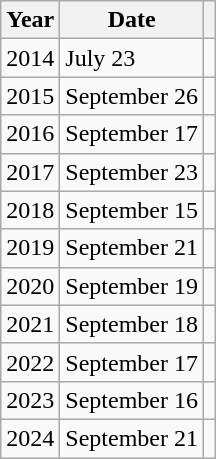<table class="wikitable sortable plainrowheaders" style="width=100%;">
<tr>
<th style="background:#00000;">Year</th>
<th style="background:#00000;">Date</th>
<th style="background:#00000;"></th>
</tr>
<tr>
<td>2014</td>
<td>July 23</td>
<td></td>
</tr>
<tr>
<td>2015</td>
<td>September 26</td>
<td></td>
</tr>
<tr>
<td>2016</td>
<td>September 17</td>
<td></td>
</tr>
<tr>
<td>2017</td>
<td>September 23</td>
<td></td>
</tr>
<tr>
<td>2018</td>
<td>September 15</td>
<td></td>
</tr>
<tr>
<td>2019</td>
<td>September 21</td>
<td></td>
</tr>
<tr>
<td>2020</td>
<td>September 19</td>
<td></td>
</tr>
<tr>
<td>2021</td>
<td>September 18</td>
<td></td>
</tr>
<tr>
<td>2022</td>
<td>September 17</td>
<td></td>
</tr>
<tr>
<td>2023</td>
<td>September 16</td>
<td></td>
</tr>
<tr>
<td>2024</td>
<td>September 21</td>
<td></td>
</tr>
</table>
